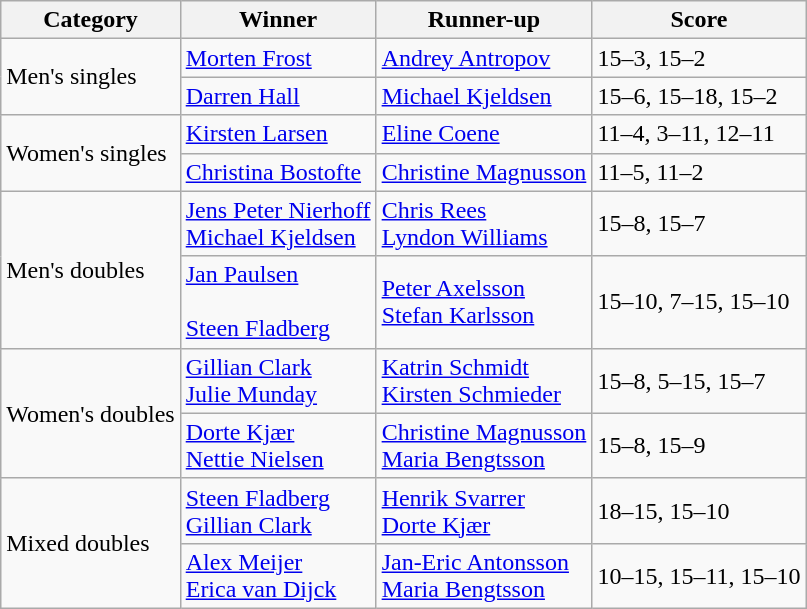<table class="wikitable">
<tr>
<th>Category</th>
<th>Winner</th>
<th>Runner-up</th>
<th>Score</th>
</tr>
<tr>
<td rowspan=2>Men's singles</td>
<td> <a href='#'>Morten Frost</a></td>
<td> <a href='#'>Andrey Antropov</a></td>
<td>15–3, 15–2</td>
</tr>
<tr>
<td> <a href='#'>Darren Hall</a></td>
<td> <a href='#'>Michael Kjeldsen</a></td>
<td>15–6, 15–18, 15–2</td>
</tr>
<tr>
<td rowspan=2>Women's singles</td>
<td> <a href='#'>Kirsten Larsen</a></td>
<td> <a href='#'>Eline Coene</a></td>
<td>11–4, 3–11, 12–11</td>
</tr>
<tr>
<td> <a href='#'>Christina Bostofte</a></td>
<td> <a href='#'>Christine Magnusson</a></td>
<td>11–5, 11–2</td>
</tr>
<tr>
<td rowspan=2>Men's doubles</td>
<td> <a href='#'>Jens Peter Nierhoff</a><br> <a href='#'>Michael Kjeldsen</a></td>
<td> <a href='#'>Chris Rees</a><br> <a href='#'>Lyndon Williams</a></td>
<td>15–8, 15–7</td>
</tr>
<tr>
<td> <a href='#'>Jan Paulsen</a><br><br> <a href='#'>Steen Fladberg</a></td>
<td> <a href='#'>Peter Axelsson</a><br> <a href='#'>Stefan Karlsson</a></td>
<td>15–10, 7–15, 15–10</td>
</tr>
<tr>
<td rowspan=2>Women's doubles</td>
<td> <a href='#'>Gillian Clark</a><br>  <a href='#'>Julie Munday</a></td>
<td> <a href='#'>Katrin Schmidt</a><br> <a href='#'>Kirsten Schmieder</a></td>
<td>15–8, 5–15, 15–7</td>
</tr>
<tr>
<td> <a href='#'>Dorte Kjær</a><br> <a href='#'>Nettie Nielsen</a></td>
<td> <a href='#'>Christine Magnusson</a><br> <a href='#'>Maria Bengtsson</a></td>
<td>15–8, 15–9</td>
</tr>
<tr>
<td rowspan=2>Mixed doubles</td>
<td> <a href='#'>Steen Fladberg</a><br> <a href='#'>Gillian Clark</a></td>
<td> <a href='#'>Henrik Svarrer</a><br> <a href='#'>Dorte Kjær</a></td>
<td>18–15, 15–10</td>
</tr>
<tr>
<td> <a href='#'>Alex Meijer</a><br> <a href='#'>Erica van Dijck</a></td>
<td> <a href='#'>Jan-Eric Antonsson</a><br> <a href='#'>Maria Bengtsson</a></td>
<td>10–15, 15–11, 15–10</td>
</tr>
</table>
